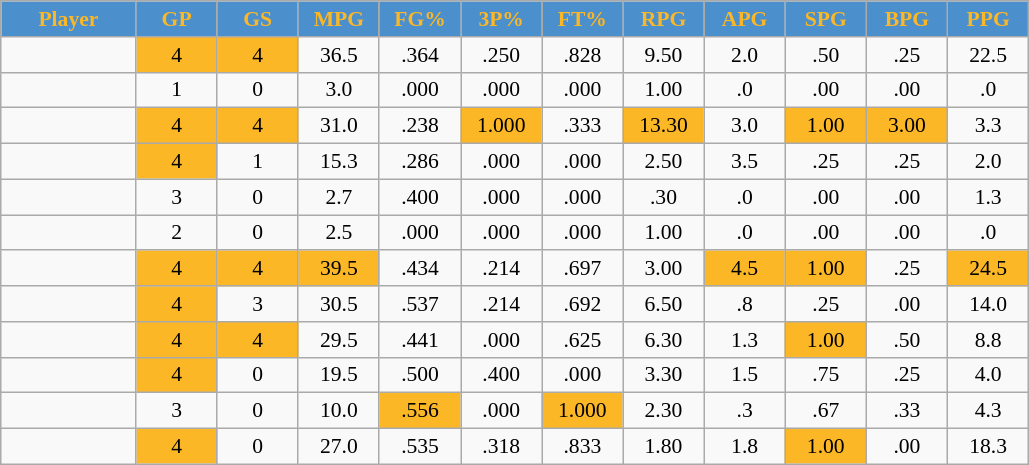<table class="wikitable sortable" style="font-size:90%; text-align:center;">
<tr>
<th style="background:#4b90cc;color:#Fbb726;" width="10%">Player</th>
<th style="background:#4b90cc;color:#Fbb726;" width="6%">GP</th>
<th style="background:#4b90cc;color:#Fbb726;" width="6%">GS</th>
<th style="background:#4b90cc;color:#Fbb726;" width="6%">MPG</th>
<th style="background:#4b90cc;color:#Fbb726;" width="6%">FG%</th>
<th style="background:#4b90cc;color:#Fbb726;" width="6%">3P%</th>
<th style="background:#4b90cc;color:#Fbb726;" width="6%">FT%</th>
<th style="background:#4b90cc;color:#Fbb726;" width="6%">RPG</th>
<th style="background:#4b90cc;color:#Fbb726;" width="6%">APG</th>
<th style="background:#4b90cc;color:#Fbb726;" width="6%">SPG</th>
<th style="background:#4b90cc;color:#Fbb726;" width="6%">BPG</th>
<th style="background:#4b90cc;color:#Fbb726;" width="6%">PPG</th>
</tr>
<tr>
<td></td>
<td style="background:#Fbb726;">4</td>
<td style="background:#Fbb726;">4</td>
<td>36.5</td>
<td>.364</td>
<td>.250</td>
<td>.828</td>
<td>9.50</td>
<td>2.0</td>
<td>.50</td>
<td>.25</td>
<td>22.5</td>
</tr>
<tr>
<td></td>
<td>1</td>
<td>0</td>
<td>3.0</td>
<td>.000</td>
<td>.000</td>
<td>.000</td>
<td>1.00</td>
<td>.0</td>
<td>.00</td>
<td>.00</td>
<td>.0</td>
</tr>
<tr>
<td></td>
<td style="background:#Fbb726;">4</td>
<td style="background:#Fbb726;">4</td>
<td>31.0</td>
<td>.238</td>
<td style="background:#Fbb726;">1.000</td>
<td>.333</td>
<td style="background:#Fbb726;">13.30</td>
<td>3.0</td>
<td style="background:#Fbb726;">1.00</td>
<td style="background:#Fbb726;">3.00</td>
<td>3.3</td>
</tr>
<tr>
<td></td>
<td style="background:#Fbb726;">4</td>
<td>1</td>
<td>15.3</td>
<td>.286</td>
<td>.000</td>
<td>.000</td>
<td>2.50</td>
<td>3.5</td>
<td>.25</td>
<td>.25</td>
<td>2.0</td>
</tr>
<tr>
<td></td>
<td>3</td>
<td>0</td>
<td>2.7</td>
<td>.400</td>
<td>.000</td>
<td>.000</td>
<td>.30</td>
<td>.0</td>
<td>.00</td>
<td>.00</td>
<td>1.3</td>
</tr>
<tr>
<td></td>
<td>2</td>
<td>0</td>
<td>2.5</td>
<td>.000</td>
<td>.000</td>
<td>.000</td>
<td>1.00</td>
<td>.0</td>
<td>.00</td>
<td>.00</td>
<td>.0</td>
</tr>
<tr>
<td></td>
<td style="background:#Fbb726;">4</td>
<td style="background:#Fbb726;">4</td>
<td style="background:#Fbb726;">39.5</td>
<td>.434</td>
<td>.214</td>
<td>.697</td>
<td>3.00</td>
<td style="background:#Fbb726;">4.5</td>
<td style="background:#Fbb726;">1.00</td>
<td>.25</td>
<td style="background:#Fbb726;">24.5</td>
</tr>
<tr>
<td></td>
<td style="background:#Fbb726;">4</td>
<td>3</td>
<td>30.5</td>
<td>.537</td>
<td>.214</td>
<td>.692</td>
<td>6.50</td>
<td>.8</td>
<td>.25</td>
<td>.00</td>
<td>14.0</td>
</tr>
<tr>
<td></td>
<td style="background:#Fbb726;">4</td>
<td style="background:#Fbb726;">4</td>
<td>29.5</td>
<td>.441</td>
<td>.000</td>
<td>.625</td>
<td>6.30</td>
<td>1.3</td>
<td style="background:#Fbb726;">1.00</td>
<td>.50</td>
<td>8.8</td>
</tr>
<tr>
<td></td>
<td style="background:#Fbb726;">4</td>
<td>0</td>
<td>19.5</td>
<td>.500</td>
<td>.400</td>
<td>.000</td>
<td>3.30</td>
<td>1.5</td>
<td>.75</td>
<td>.25</td>
<td>4.0</td>
</tr>
<tr>
<td></td>
<td>3</td>
<td>0</td>
<td>10.0</td>
<td style="background:#Fbb726;">.556</td>
<td>.000</td>
<td style="background:#Fbb726;">1.000</td>
<td>2.30</td>
<td>.3</td>
<td>.67</td>
<td>.33</td>
<td>4.3</td>
</tr>
<tr>
<td></td>
<td style="background:#Fbb726;">4</td>
<td>0</td>
<td>27.0</td>
<td>.535</td>
<td>.318</td>
<td>.833</td>
<td>1.80</td>
<td>1.8</td>
<td style="background:#Fbb726;">1.00</td>
<td>.00</td>
<td>18.3</td>
</tr>
</table>
